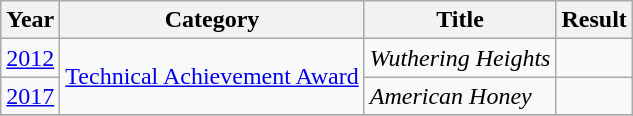<table class="wikitable">
<tr>
<th>Year</th>
<th>Category</th>
<th>Title</th>
<th>Result</th>
</tr>
<tr>
<td><a href='#'>2012</a></td>
<td rowspan="2"><a href='#'>Technical Achievement Award</a></td>
<td><em>Wuthering Heights</em></td>
<td></td>
</tr>
<tr>
<td><a href='#'>2017</a></td>
<td><em>American Honey</em></td>
<td></td>
</tr>
<tr>
</tr>
</table>
